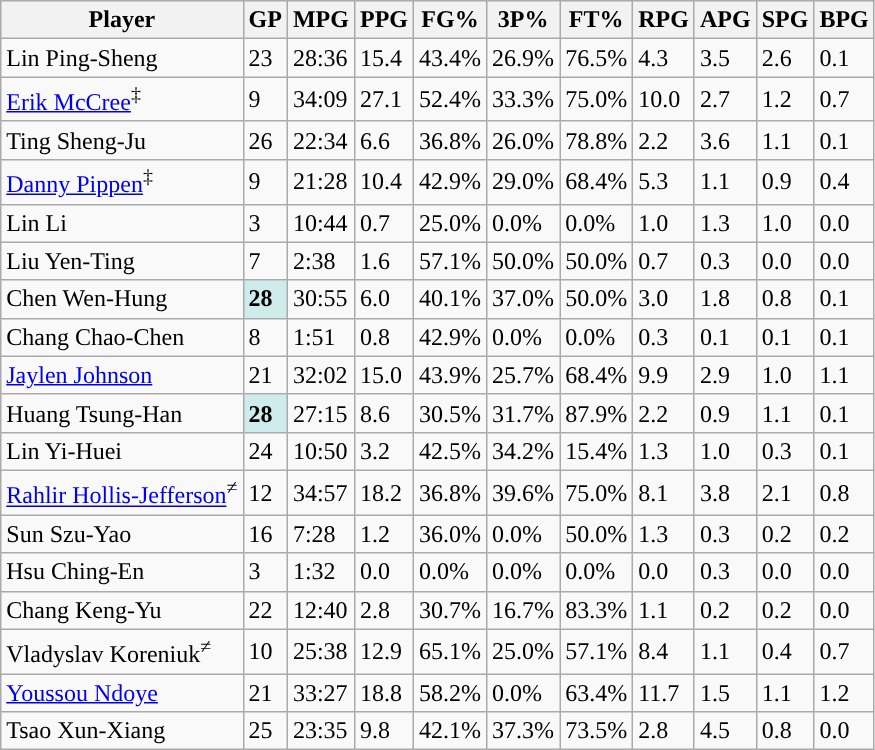<table class="wikitable">
<tr>
<th>Player</th>
<th>GP</th>
<th>MPG</th>
<th>PPG</th>
<th>FG%</th>
<th>3P%</th>
<th>FT%</th>
<th>RPG</th>
<th>APG</th>
<th>SPG</th>
<th>BPG</th>
</tr>
<tr>
<td>Lin Ping-Sheng</td>
<td>23</td>
<td>28:36</td>
<td>15.4</td>
<td>43.4%</td>
<td>26.9%</td>
<td>76.5%</td>
<td>4.3</td>
<td>3.5</td>
<td>2.6</td>
<td>0.1</td>
</tr>
<tr>
<td><a href='#'>Erik McCree</a><sup>‡</sup></td>
<td>9</td>
<td>34:09</td>
<td>27.1</td>
<td>52.4%</td>
<td>33.3%</td>
<td>75.0%</td>
<td>10.0</td>
<td>2.7</td>
<td>1.2</td>
<td>0.7</td>
</tr>
<tr>
<td>Ting Sheng-Ju</td>
<td>26</td>
<td>22:34</td>
<td>6.6</td>
<td>36.8%</td>
<td>26.0%</td>
<td>78.8%</td>
<td>2.2</td>
<td>3.6</td>
<td>1.1</td>
<td>0.1</td>
</tr>
<tr>
<td><a href='#'>Danny Pippen</a><sup>‡</sup></td>
<td>9</td>
<td>21:28</td>
<td>10.4</td>
<td>42.9%</td>
<td>29.0%</td>
<td>68.4%</td>
<td>5.3</td>
<td>1.1</td>
<td>0.9</td>
<td>0.4</td>
</tr>
<tr>
<td>Lin Li</td>
<td>3</td>
<td>10:44</td>
<td>0.7</td>
<td>25.0%</td>
<td>0.0%</td>
<td>0.0%</td>
<td>1.0</td>
<td>1.3</td>
<td>1.0</td>
<td>0.0</td>
</tr>
<tr>
<td>Liu Yen-Ting</td>
<td>7</td>
<td>2:38</td>
<td>1.6</td>
<td>57.1%</td>
<td>50.0%</td>
<td>50.0%</td>
<td>0.7</td>
<td>0.3</td>
<td>0.0</td>
<td>0.0</td>
</tr>
<tr>
<td>Chen Wen-Hung</td>
<td style="background-color: #CFECEC"><strong>28</strong></td>
<td>30:55</td>
<td>6.0</td>
<td>40.1%</td>
<td>37.0%</td>
<td>50.0%</td>
<td>3.0</td>
<td>1.8</td>
<td>0.8</td>
<td>0.1</td>
</tr>
<tr>
<td>Chang Chao-Chen</td>
<td>8</td>
<td>1:51</td>
<td>0.8</td>
<td>42.9%</td>
<td>0.0%</td>
<td>0.0%</td>
<td>0.3</td>
<td>0.1</td>
<td>0.1</td>
<td>0.1</td>
</tr>
<tr>
<td><a href='#'>Jaylen Johnson</a></td>
<td>21</td>
<td>32:02</td>
<td>15.0</td>
<td>43.9%</td>
<td>25.7%</td>
<td>68.4%</td>
<td>9.9</td>
<td>2.9</td>
<td>1.0</td>
<td>1.1</td>
</tr>
<tr>
<td>Huang Tsung-Han</td>
<td style="background-color: #CFECEC"><strong>28</strong></td>
<td>27:15</td>
<td>8.6</td>
<td>30.5%</td>
<td>31.7%</td>
<td>87.9%</td>
<td>2.2</td>
<td>0.9</td>
<td>1.1</td>
<td>0.1</td>
</tr>
<tr>
<td>Lin Yi-Huei</td>
<td>24</td>
<td>10:50</td>
<td>3.2</td>
<td>42.5%</td>
<td>34.2%</td>
<td>15.4%</td>
<td>1.3</td>
<td>1.0</td>
<td>0.3</td>
<td>0.1</td>
</tr>
<tr>
<td><a href='#'>Rahlir Hollis-Jefferson</a><sup>≠</sup></td>
<td>12</td>
<td>34:57</td>
<td>18.2</td>
<td>36.8%</td>
<td>39.6%</td>
<td>75.0%</td>
<td>8.1</td>
<td>3.8</td>
<td>2.1</td>
<td>0.8</td>
</tr>
<tr>
<td>Sun Szu-Yao</td>
<td>16</td>
<td>7:28</td>
<td>1.2</td>
<td>36.0%</td>
<td>0.0%</td>
<td>50.0%</td>
<td>1.3</td>
<td>0.3</td>
<td>0.2</td>
<td>0.2</td>
</tr>
<tr>
<td>Hsu Ching-En</td>
<td>3</td>
<td>1:32</td>
<td>0.0</td>
<td>0.0%</td>
<td>0.0%</td>
<td>0.0%</td>
<td>0.0</td>
<td>0.3</td>
<td>0.0</td>
<td>0.0</td>
</tr>
<tr>
<td>Chang Keng-Yu</td>
<td>22</td>
<td>12:40</td>
<td>2.8</td>
<td>30.7%</td>
<td>16.7%</td>
<td>83.3%</td>
<td>1.1</td>
<td>0.2</td>
<td>0.2</td>
<td>0.0</td>
</tr>
<tr>
<td>Vladyslav Koreniuk<sup>≠</sup></td>
<td>10</td>
<td>25:38</td>
<td>12.9</td>
<td>65.1%</td>
<td>25.0%</td>
<td>57.1%</td>
<td>8.4</td>
<td>1.1</td>
<td>0.4</td>
<td>0.7</td>
</tr>
<tr>
<td><a href='#'>Youssou Ndoye</a></td>
<td>21</td>
<td>33:27</td>
<td>18.8</td>
<td>58.2%</td>
<td>0.0%</td>
<td>63.4%</td>
<td>11.7</td>
<td>1.5</td>
<td>1.1</td>
<td>1.2</td>
</tr>
<tr>
<td>Tsao Xun-Xiang</td>
<td>25</td>
<td>23:35</td>
<td>9.8</td>
<td>42.1%</td>
<td>37.3%</td>
<td>73.5%</td>
<td>2.8</td>
<td>4.5</td>
<td>0.8</td>
<td>0.0</td>
</tr>
</table>
